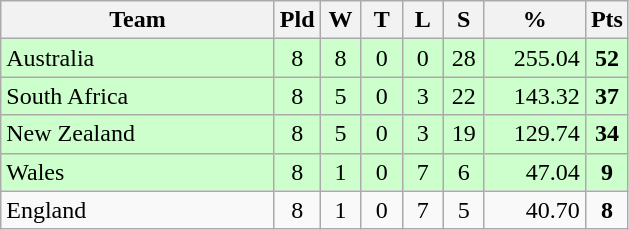<table class="wikitable" border="1" style="text-align:center;">
<tr>
<th width=175>Team</th>
<th width=20 abbr="Played">Pld</th>
<th width=20 abbr="Won">W</th>
<th width=20 abbr="Tied">T</th>
<th width=20 abbr="Lost">L</th>
<th width=20 abbr="Skins">S</th>
<th width=60 abbr="Percentage">%</th>
<th width=20 abbr="Points">Pts</th>
</tr>
<tr style="background:#ccffcc;">
<td style="text-align:left;"> Australia</td>
<td>8</td>
<td>8</td>
<td>0</td>
<td>0</td>
<td>28</td>
<td style="text-align:right;">255.04</td>
<td><strong>52</strong></td>
</tr>
<tr style="background:#ccffcc;">
<td style="text-align:left;"> South Africa</td>
<td>8</td>
<td>5</td>
<td>0</td>
<td>3</td>
<td>22</td>
<td style="text-align:right;">143.32</td>
<td><strong>37</strong></td>
</tr>
<tr style="background:#ccffcc;">
<td style="text-align:left;"> New Zealand</td>
<td>8</td>
<td>5</td>
<td>0</td>
<td>3</td>
<td>19</td>
<td style="text-align:right;">129.74</td>
<td><strong>34</strong></td>
</tr>
<tr style="background:#ccffcc;">
<td style="text-align:left;"> Wales</td>
<td>8</td>
<td>1</td>
<td>0</td>
<td>7</td>
<td>6</td>
<td style="text-align:right;">47.04</td>
<td><strong>9</strong></td>
</tr>
<tr style="background:#f9f9f9;">
<td style="text-align:left;"> England</td>
<td>8</td>
<td>1</td>
<td>0</td>
<td>7</td>
<td>5</td>
<td style="text-align:right;">40.70</td>
<td><strong>8</strong></td>
</tr>
</table>
